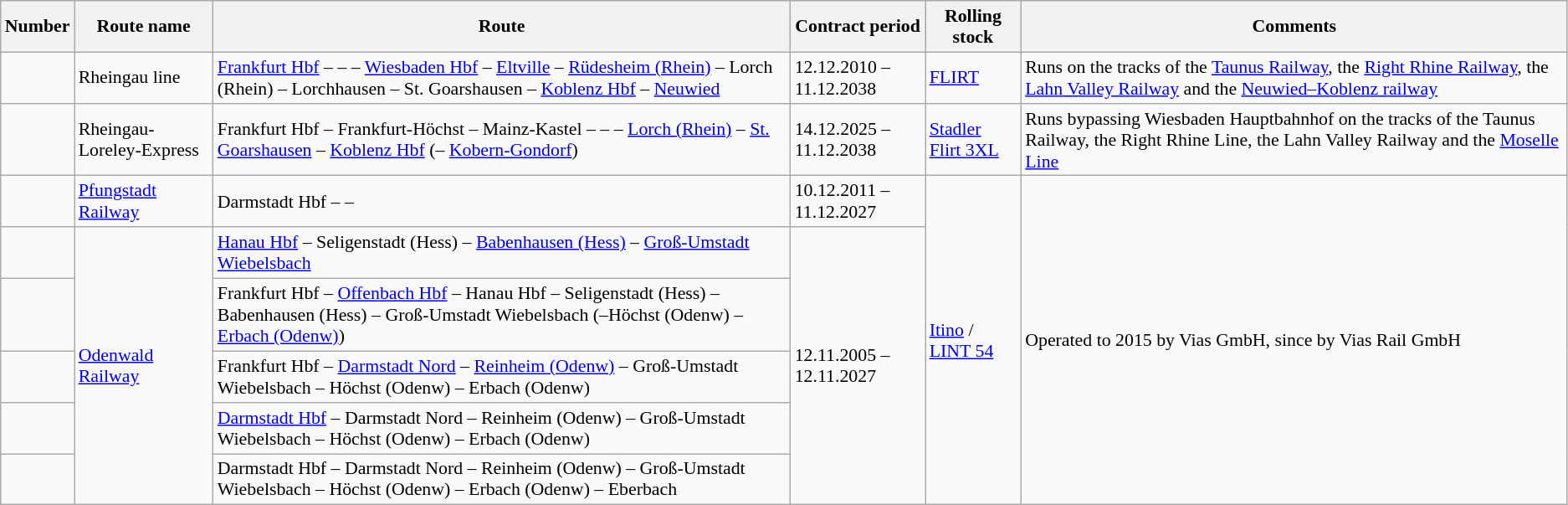<table class="wikitable" style="font-size:91%;">
<tr>
<th>Number</th>
<th>Route name</th>
<th>Route</th>
<th>Contract period</th>
<th>Rolling stock</th>
<th>Comments</th>
</tr>
<tr>
<td style="font-size:111%;"></td>
<td>Rheingau line</td>
<td><a href='#'>Frankfurt Hbf</a> –  –  – <a href='#'>Wiesbaden Hbf</a> – <a href='#'>Eltville</a> – <a href='#'>Rüdesheim (Rhein)</a> – Lorch (Rhein) – Lorchhausen – St. Goarshausen – <a href='#'>Koblenz Hbf</a> – <a href='#'>Neuwied</a></td>
<td>12.12.2010 – 11.12.2038</td>
<td><a href='#'>FLIRT</a></td>
<td>Runs on the tracks of the <a href='#'>Taunus Railway</a>, the <a href='#'>Right Rhine Railway</a>, the <a href='#'>Lahn Valley Railway</a> and the <a href='#'>Neuwied–Koblenz railway</a></td>
</tr>
<tr>
<td style="font-size:111%;"></td>
<td>Rheingau-Loreley-Express</td>
<td>Frankfurt Hbf – Frankfurt-Höchst – Mainz-Kastel –  –  – <a href='#'>Lorch (Rhein)</a> – <a href='#'>St. Goarshausen</a> – <a href='#'>Koblenz Hbf</a> (– <a href='#'>Kobern-Gondorf</a>)</td>
<td>14.12.2025 – 11.12.2038</td>
<td><a href='#'>Stadler Flirt 3XL</a></td>
<td>Runs bypassing Wiesbaden Hauptbahnhof on the tracks of the Taunus Railway, the Right Rhine Line, the Lahn Valley Railway and the <a href='#'>Moselle Line</a></td>
</tr>
<tr>
<td style="font-size:111%;"></td>
<td><a href='#'>Pfungstadt Railway</a></td>
<td>Darmstadt Hbf –  – </td>
<td>10.12.2011 – 11.12.2027</td>
<td rowspan=6><a href='#'>Itino</a> / <a href='#'>LINT 54</a></td>
<td rowspan=6>Operated to 2015 by Vias GmbH, since by Vias Rail GmbH</td>
</tr>
<tr>
<td style="font-size:111%;"></td>
<td rowspan=5><a href='#'>Odenwald Railway</a></td>
<td><a href='#'>Hanau Hbf</a> – Seligenstadt (Hess) – <a href='#'>Babenhausen (Hess)</a> – <a href='#'>Groß-Umstadt Wiebelsbach</a></td>
<td rowspan=6>12.11.2005 – 12.11.2027</td>
</tr>
<tr>
<td style="font-size:111%;"></td>
<td>Frankfurt Hbf – <a href='#'>Offenbach Hbf</a> – Hanau Hbf – Seligenstadt (Hess) – Babenhausen (Hess) – Groß-Umstadt Wiebelsbach (–Höchst (Odenw) – <a href='#'>Erbach (Odenw)</a>)</td>
</tr>
<tr>
<td style="font-size:111%;"></td>
<td>Frankfurt Hbf – <a href='#'>Darmstadt Nord</a> – <a href='#'>Reinheim (Odenw)</a> – Groß-Umstadt Wiebelsbach – Höchst (Odenw) – Erbach (Odenw)</td>
</tr>
<tr>
<td style="font-size:111%;"></td>
<td><a href='#'>Darmstadt Hbf</a> – Darmstadt Nord – Reinheim (Odenw) – Groß-Umstadt Wiebelsbach – Höchst (Odenw) – Erbach (Odenw)</td>
</tr>
<tr>
<td style="font-size:111%;"></td>
<td>Darmstadt Hbf – Darmstadt Nord – Reinheim (Odenw) – Groß-Umstadt Wiebelsbach – Höchst (Odenw) – Erbach (Odenw) – Eberbach</td>
</tr>
</table>
